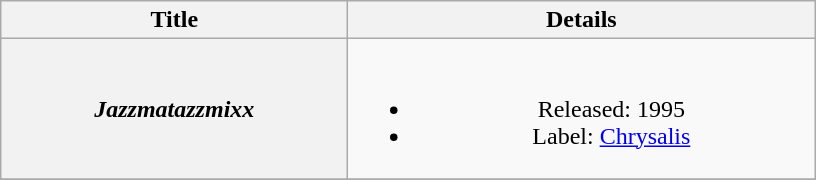<table class="wikitable plainrowheaders" style="text-align:center;">
<tr>
<th scope="col" style="width:14em;">Title</th>
<th scope="col" style="width:19em;">Details</th>
</tr>
<tr>
<th scope="row"><em>Jazzmatazzmixx</em></th>
<td><br><ul><li>Released: 1995</li><li>Label: <a href='#'>Chrysalis</a></li></ul></td>
</tr>
<tr>
</tr>
</table>
